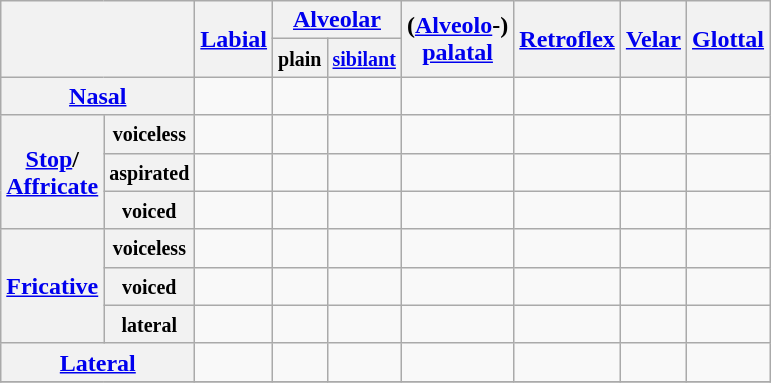<table class="wikitable" style=text-align:center>
<tr>
<th colspan="2" rowspan="2"></th>
<th rowspan="2"><a href='#'>Labial</a></th>
<th colspan="2"><a href='#'>Alveolar</a></th>
<th rowspan="2">(<a href='#'>Alveolo</a>-)<a href='#'><br>palatal</a></th>
<th rowspan="2"><a href='#'>Retroflex</a></th>
<th rowspan="2"><a href='#'>Velar</a></th>
<th rowspan="2"><a href='#'>Glottal</a></th>
</tr>
<tr>
<th><small>plain</small></th>
<th><small><a href='#'>sibilant</a></small></th>
</tr>
<tr>
<th colspan="2"><a href='#'>Nasal</a></th>
<td></td>
<td></td>
<td></td>
<td></td>
<td></td>
<td></td>
<td></td>
</tr>
<tr>
<th rowspan="3"><a href='#'>Stop</a>/<br><a href='#'>Affricate</a></th>
<th><small>voiceless</small></th>
<td></td>
<td></td>
<td></td>
<td></td>
<td></td>
<td></td>
<td></td>
</tr>
<tr>
<th><small>aspirated</small></th>
<td></td>
<td></td>
<td></td>
<td></td>
<td></td>
<td></td>
<td></td>
</tr>
<tr>
<th><small>voiced</small></th>
<td></td>
<td></td>
<td></td>
<td></td>
<td></td>
<td></td>
<td></td>
</tr>
<tr>
<th rowspan="3"><a href='#'>Fricative</a></th>
<th><small>voiceless</small></th>
<td></td>
<td></td>
<td></td>
<td></td>
<td></td>
<td></td>
<td></td>
</tr>
<tr>
<th><small>voiced</small></th>
<td></td>
<td></td>
<td></td>
<td></td>
<td></td>
<td></td>
<td></td>
</tr>
<tr>
<th><small>lateral</small></th>
<td></td>
<td></td>
<td></td>
<td></td>
<td></td>
<td></td>
<td></td>
</tr>
<tr>
<th colspan="2"><a href='#'>Lateral</a></th>
<td></td>
<td></td>
<td></td>
<td></td>
<td></td>
<td></td>
<td></td>
</tr>
<tr>
</tr>
</table>
